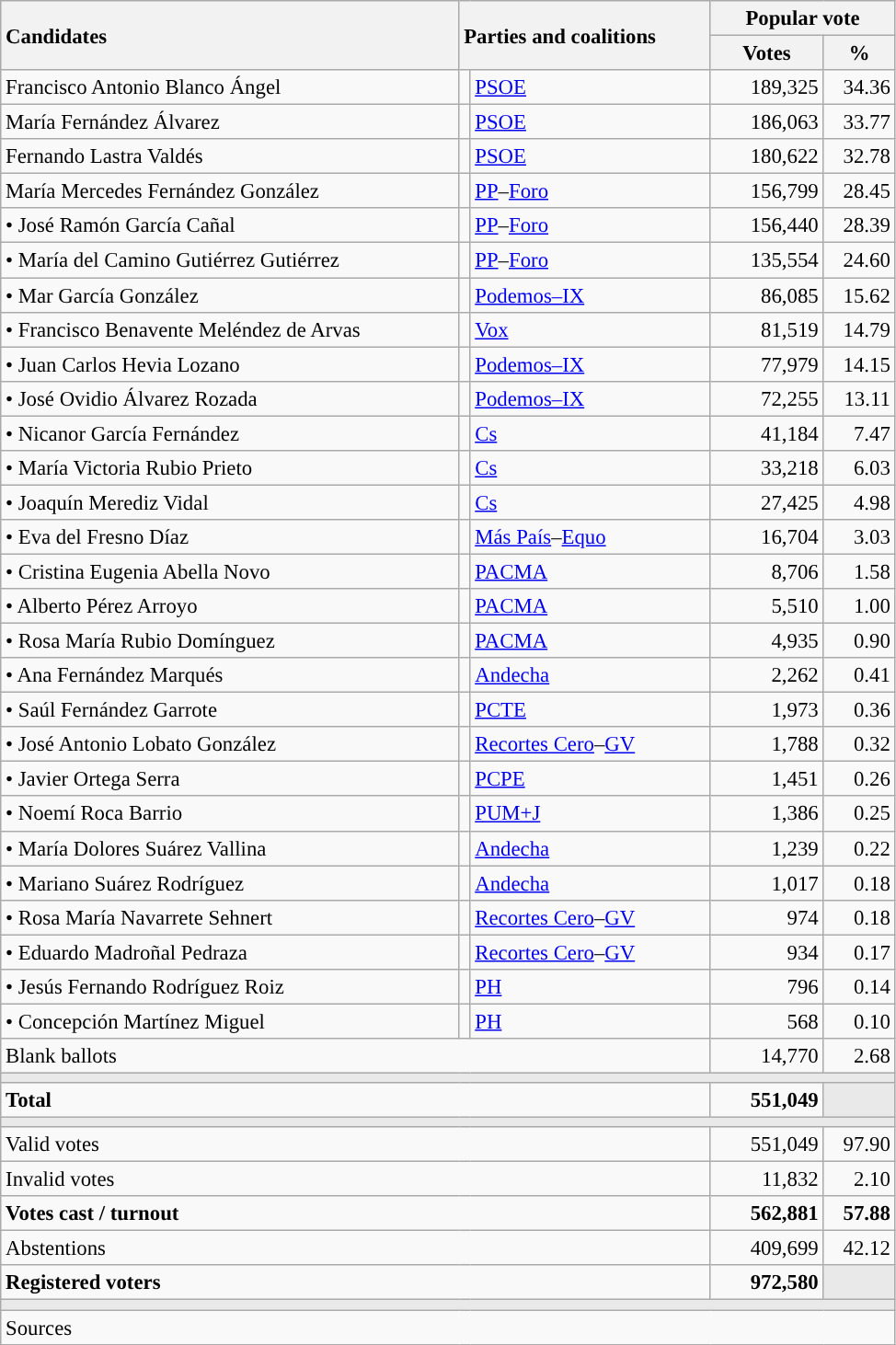<table class="wikitable" style="text-align:right; font-size:95%;">
<tr>
<th style="text-align:left;" rowspan="2" width="325">Candidates</th>
<th style="text-align:left;" rowspan="2" colspan="2" width="175">Parties and coalitions</th>
<th colspan="2">Popular vote</th>
</tr>
<tr>
<th width="75">Votes</th>
<th width="45">%</th>
</tr>
<tr>
<td align="left"> Francisco Antonio Blanco Ángel</td>
<td width="1" style="color:inherit;background:"></td>
<td align="left"><a href='#'>PSOE</a></td>
<td>189,325</td>
<td>34.36</td>
</tr>
<tr>
<td align="left"> María Fernández Álvarez</td>
<td style="color:inherit;background:"></td>
<td align="left"><a href='#'>PSOE</a></td>
<td>186,063</td>
<td>33.77</td>
</tr>
<tr>
<td align="left"> Fernando Lastra Valdés</td>
<td style="color:inherit;background:"></td>
<td align="left"><a href='#'>PSOE</a></td>
<td>180,622</td>
<td>32.78</td>
</tr>
<tr>
<td align="left"> María Mercedes Fernández González</td>
<td style="color:inherit;background:"></td>
<td align="left"><a href='#'>PP</a>–<a href='#'>Foro</a></td>
<td>156,799</td>
<td>28.45</td>
</tr>
<tr>
<td align="left">• José Ramón García Cañal</td>
<td style="color:inherit;background:"></td>
<td align="left"><a href='#'>PP</a>–<a href='#'>Foro</a></td>
<td>156,440</td>
<td>28.39</td>
</tr>
<tr>
<td align="left">• María del Camino Gutiérrez Gutiérrez</td>
<td style="color:inherit;background:"></td>
<td align="left"><a href='#'>PP</a>–<a href='#'>Foro</a></td>
<td>135,554</td>
<td>24.60</td>
</tr>
<tr>
<td align="left">• Mar García González</td>
<td style="color:inherit;background:"></td>
<td align="left"><a href='#'>Podemos–IX</a></td>
<td>86,085</td>
<td>15.62</td>
</tr>
<tr>
<td align="left">• Francisco Benavente Meléndez de Arvas</td>
<td style="color:inherit;background:"></td>
<td align="left"><a href='#'>Vox</a></td>
<td>81,519</td>
<td>14.79</td>
</tr>
<tr>
<td align="left">• Juan Carlos Hevia Lozano</td>
<td style="color:inherit;background:"></td>
<td align="left"><a href='#'>Podemos–IX</a></td>
<td>77,979</td>
<td>14.15</td>
</tr>
<tr>
<td align="left">• José Ovidio Álvarez Rozada</td>
<td style="color:inherit;background:"></td>
<td align="left"><a href='#'>Podemos–IX</a></td>
<td>72,255</td>
<td>13.11</td>
</tr>
<tr>
<td align="left">• Nicanor García Fernández</td>
<td style="color:inherit;background:"></td>
<td align="left"><a href='#'>Cs</a></td>
<td>41,184</td>
<td>7.47</td>
</tr>
<tr>
<td align="left">• María Victoria Rubio Prieto</td>
<td style="color:inherit;background:"></td>
<td align="left"><a href='#'>Cs</a></td>
<td>33,218</td>
<td>6.03</td>
</tr>
<tr>
<td align="left">• Joaquín Merediz Vidal</td>
<td style="color:inherit;background:"></td>
<td align="left"><a href='#'>Cs</a></td>
<td>27,425</td>
<td>4.98</td>
</tr>
<tr>
<td align="left">• Eva del Fresno Díaz</td>
<td style="color:inherit;background:"></td>
<td align="left"><a href='#'>Más País</a>–<a href='#'>Equo</a></td>
<td>16,704</td>
<td>3.03</td>
</tr>
<tr>
<td align="left">• Cristina Eugenia Abella Novo</td>
<td style="color:inherit;background:"></td>
<td align="left"><a href='#'>PACMA</a></td>
<td>8,706</td>
<td>1.58</td>
</tr>
<tr>
<td align="left">• Alberto Pérez Arroyo</td>
<td style="color:inherit;background:"></td>
<td align="left"><a href='#'>PACMA</a></td>
<td>5,510</td>
<td>1.00</td>
</tr>
<tr>
<td align="left">• Rosa María Rubio Domínguez</td>
<td style="color:inherit;background:"></td>
<td align="left"><a href='#'>PACMA</a></td>
<td>4,935</td>
<td>0.90</td>
</tr>
<tr>
<td align="left">• Ana Fernández Marqués</td>
<td style="color:inherit;background:"></td>
<td align="left"><a href='#'>Andecha</a></td>
<td>2,262</td>
<td>0.41</td>
</tr>
<tr>
<td align="left">• Saúl Fernández Garrote</td>
<td style="color:inherit;background:"></td>
<td align="left"><a href='#'>PCTE</a></td>
<td>1,973</td>
<td>0.36</td>
</tr>
<tr>
<td align="left">• José Antonio Lobato González</td>
<td style="color:inherit;background:"></td>
<td align="left"><a href='#'>Recortes Cero</a>–<a href='#'>GV</a></td>
<td>1,788</td>
<td>0.32</td>
</tr>
<tr>
<td align="left">• Javier Ortega Serra</td>
<td style="color:inherit;background:"></td>
<td align="left"><a href='#'>PCPE</a></td>
<td>1,451</td>
<td>0.26</td>
</tr>
<tr>
<td align="left">• Noemí Roca Barrio</td>
<td style="color:inherit;background:"></td>
<td align="left"><a href='#'>PUM+J</a></td>
<td>1,386</td>
<td>0.25</td>
</tr>
<tr>
<td align="left">• María Dolores Suárez Vallina</td>
<td style="color:inherit;background:"></td>
<td align="left"><a href='#'>Andecha</a></td>
<td>1,239</td>
<td>0.22</td>
</tr>
<tr>
<td align="left">• Mariano Suárez Rodríguez</td>
<td style="color:inherit;background:"></td>
<td align="left"><a href='#'>Andecha</a></td>
<td>1,017</td>
<td>0.18</td>
</tr>
<tr>
<td align="left">• Rosa María Navarrete Sehnert</td>
<td style="color:inherit;background:"></td>
<td align="left"><a href='#'>Recortes Cero</a>–<a href='#'>GV</a></td>
<td>974</td>
<td>0.18</td>
</tr>
<tr>
<td align="left">• Eduardo Madroñal Pedraza</td>
<td style="color:inherit;background:"></td>
<td align="left"><a href='#'>Recortes Cero</a>–<a href='#'>GV</a></td>
<td>934</td>
<td>0.17</td>
</tr>
<tr>
<td align="left">• Jesús Fernando Rodríguez Roiz</td>
<td style="color:inherit;background:"></td>
<td align="left"><a href='#'>PH</a></td>
<td>796</td>
<td>0.14</td>
</tr>
<tr>
<td align="left">• Concepción Martínez Miguel</td>
<td style="color:inherit;background:"></td>
<td align="left"><a href='#'>PH</a></td>
<td>568</td>
<td>0.10</td>
</tr>
<tr>
<td align="left" colspan="3">Blank ballots</td>
<td>14,770</td>
<td>2.68</td>
</tr>
<tr>
<td colspan="5" bgcolor="#E9E9E9"></td>
</tr>
<tr style="font-weight:bold;">
<td align="left" colspan="3">Total</td>
<td>551,049</td>
<td bgcolor="#E9E9E9"></td>
</tr>
<tr>
<td colspan="5" bgcolor="#E9E9E9"></td>
</tr>
<tr>
<td align="left" colspan="3">Valid votes</td>
<td>551,049</td>
<td>97.90</td>
</tr>
<tr>
<td align="left" colspan="3">Invalid votes</td>
<td>11,832</td>
<td>2.10</td>
</tr>
<tr style="font-weight:bold;">
<td align="left" colspan="3">Votes cast / turnout</td>
<td>562,881</td>
<td>57.88</td>
</tr>
<tr>
<td align="left" colspan="3">Abstentions</td>
<td>409,699</td>
<td>42.12</td>
</tr>
<tr style="font-weight:bold;">
<td align="left" colspan="3">Registered voters</td>
<td>972,580</td>
<td bgcolor="#E9E9E9"></td>
</tr>
<tr>
<td colspan="5" bgcolor="#E9E9E9"></td>
</tr>
<tr>
<td align="left" colspan="5">Sources</td>
</tr>
</table>
